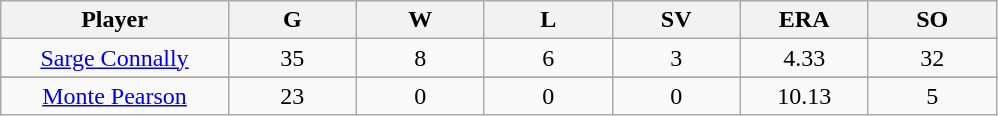<table class="wikitable sortable">
<tr>
<th bgcolor="#DDDDFF" width="16%">Player</th>
<th bgcolor="#DDDDFF" width="9%">G</th>
<th bgcolor="#DDDDFF" width="9%">W</th>
<th bgcolor="#DDDDFF" width="9%">L</th>
<th bgcolor="#DDDDFF" width="9%">SV</th>
<th bgcolor="#DDDDFF" width="9%">ERA</th>
<th bgcolor="#DDDDFF" width="9%">SO</th>
</tr>
<tr align="center">
<td><a href='#'>Sarge Connally</a></td>
<td>35</td>
<td>8</td>
<td>6</td>
<td>3</td>
<td>4.33</td>
<td>32</td>
</tr>
<tr>
</tr>
<tr align="center">
<td><a href='#'>Monte Pearson</a></td>
<td>23</td>
<td>0</td>
<td>0</td>
<td>0</td>
<td>10.13</td>
<td>5</td>
</tr>
</table>
